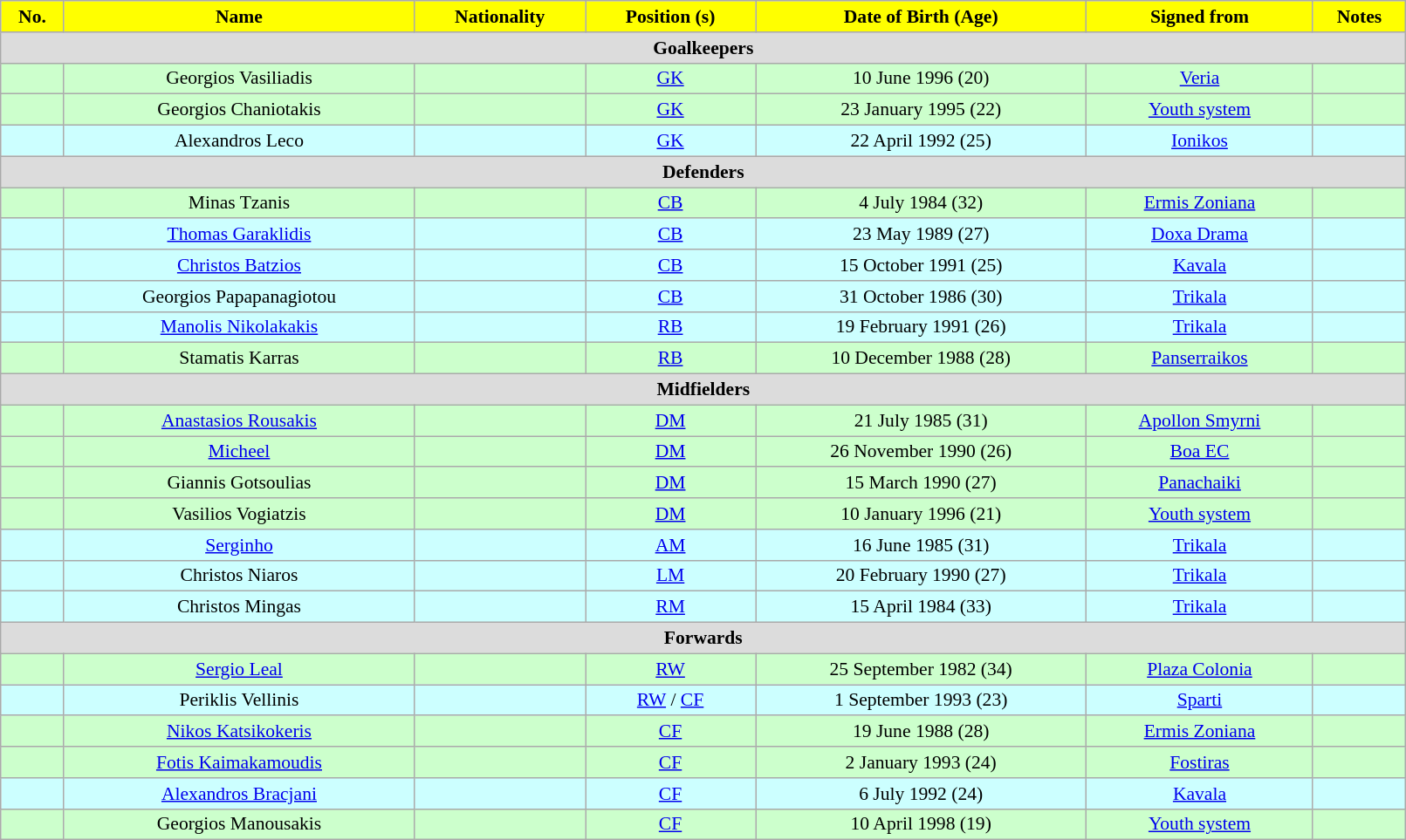<table class="wikitable" style="text-align:center; font-size:90%; width:85%;">
<tr>
<th style="background:yellow; color:black; text-align:center;">No.</th>
<th style="background:yellow; color:black; text-align:center;">Name</th>
<th style="background:yellow; color:black; text-align:center;">Nationality</th>
<th style="background:yellow; color:black; text-align:center;">Position (s)</th>
<th style="background:yellow; color:black; text-align:center;">Date of Birth (Age)</th>
<th style="background:yellow; color:black; text-align:center;">Signed from</th>
<th style="background:yellow; color:black; text-align:center;">Notes</th>
</tr>
<tr>
<th colspan="7" style="background:#dcdcdc; text-align:center;">Goalkeepers</th>
</tr>
<tr>
<th style="background:#CCFFCC; font-weight: normal;"></th>
<th style="background:#CCFFCC; font-weight: normal;">Georgios Vasiliadis</th>
<th style="background:#CCFFCC; font-weight: normal;"></th>
<th style="background:#CCFFCC; font-weight: normal;"><a href='#'>GK</a></th>
<th style="background:#CCFFCC; font-weight: normal;">10 June 1996 (20)</th>
<th style="background:#CCFFCC; font-weight: normal;"> <a href='#'>Veria</a></th>
<th style="background:#CCFFCC; font-weight: normal;"></th>
</tr>
<tr>
<th style="background:#CCFFCC; font-weight: normal;"></th>
<th style="background:#CCFFCC; font-weight: normal;">Georgios Chaniotakis</th>
<th style="background:#CCFFCC; font-weight: normal;"></th>
<th style="background:#CCFFCC; font-weight: normal;"><a href='#'>GK</a></th>
<th style="background:#CCFFCC; font-weight: normal;">23 January 1995 (22)</th>
<th style="background:#CCFFCC; font-weight: normal;"><a href='#'>Youth system</a></th>
<th style="background:#CCFFCC; font-weight: normal;"></th>
</tr>
<tr>
<th style="background:#CCFFFF; font-weight: normal;"></th>
<th style="background:#CCFFFF; font-weight: normal;">Alexandros Leco</th>
<th style="background:#CCFFFF; font-weight: normal;"> </th>
<th style="background:#CCFFFF; font-weight: normal;"><a href='#'>GK</a></th>
<th style="background:#CCFFFF; font-weight: normal;">22 April 1992 (25)</th>
<th style="background:#CCFFFF; font-weight: normal;"> <a href='#'>Ionikos</a></th>
<th style="background:#CCFFFF; font-weight: normal;"></th>
</tr>
<tr>
<th colspan="7" style="background:#dcdcdc; text-align:center;">Defenders</th>
</tr>
<tr>
<th style="background:#CCFFCC; font-weight: normal;"></th>
<th style="background:#CCFFCC; font-weight: normal;">Minas Tzanis</th>
<th style="background:#CCFFCC; font-weight: normal;"></th>
<th style="background:#CCFFCC; font-weight: normal;"><a href='#'>CB</a></th>
<th style="background:#CCFFCC; font-weight: normal;">4 July 1984 (32)</th>
<th style="background:#CCFFCC; font-weight: normal;"> <a href='#'>Ermis Zoniana</a></th>
<th style="background:#CCFFCC; font-weight: normal;"></th>
</tr>
<tr>
<th style="background:#CCFFFF; font-weight: normal;"></th>
<th style="background:#CCFFFF; font-weight: normal;"><a href='#'>Thomas Garaklidis</a></th>
<th style="background:#CCFFFF; font-weight: normal;"></th>
<th style="background:#CCFFFF; font-weight: normal;"><a href='#'>CB</a></th>
<th style="background:#CCFFFF; font-weight: normal;">23 May 1989 (27)</th>
<th style="background:#CCFFFF; font-weight: normal;"> <a href='#'>Doxa Drama</a></th>
<th style="background:#CCFFFF; font-weight: normal;"></th>
</tr>
<tr>
<th style="background:#CCFFFF; font-weight: normal;"></th>
<th style="background:#CCFFFF; font-weight: normal;"><a href='#'>Christos Batzios</a></th>
<th style="background:#CCFFFF; font-weight: normal;"></th>
<th style="background:#CCFFFF; font-weight: normal;"><a href='#'>CB</a></th>
<th style="background:#CCFFFF; font-weight: normal;">15 October 1991 (25)</th>
<th style="background:#CCFFFF; font-weight: normal;"> <a href='#'>Kavala</a></th>
<th style="background:#CCFFFF; font-weight: normal;"></th>
</tr>
<tr>
<th style="background:#CCFFFF; font-weight: normal;"></th>
<th style="background:#CCFFFF; font-weight: normal;">Georgios Papapanagiotou</th>
<th style="background:#CCFFFF; font-weight: normal;"></th>
<th style="background:#CCFFFF; font-weight: normal;"><a href='#'>CB</a></th>
<th style="background:#CCFFFF; font-weight: normal;">31 October 1986 (30)</th>
<th style="background:#CCFFFF; font-weight: normal;"> <a href='#'>Trikala</a></th>
<th style="background:#CCFFFF; font-weight: normal;"></th>
</tr>
<tr>
<th style="background:#CCFFFF; font-weight: normal;"></th>
<th style="background:#CCFFFF; font-weight: normal;"><a href='#'>Manolis Nikolakakis</a></th>
<th style="background:#CCFFFF; font-weight: normal;"></th>
<th style="background:#CCFFFF; font-weight: normal;"><a href='#'>RB</a></th>
<th style="background:#CCFFFF; font-weight: normal;">19 February 1991 (26)</th>
<th style="background:#CCFFFF; font-weight: normal;"> <a href='#'>Trikala</a></th>
<th style="background:#CCFFFF; font-weight: normal;"></th>
</tr>
<tr>
<th style="background:#CCFFCC; font-weight: normal;"></th>
<th style="background:#CCFFCC; font-weight: normal;">Stamatis Karras</th>
<th style="background:#CCFFCC; font-weight: normal;"></th>
<th style="background:#CCFFCC; font-weight: normal;"><a href='#'>RB</a></th>
<th style="background:#CCFFCC; font-weight: normal;">10 December 1988 (28)</th>
<th style="background:#CCFFCC; font-weight: normal;"> <a href='#'>Panserraikos</a></th>
<th style="background:#CCFFCC; font-weight: normal;"></th>
</tr>
<tr>
<th colspan="7" style="background:#dcdcdc; text-align:center;">Midfielders</th>
</tr>
<tr>
<th style="background:#CCFFCC; font-weight: normal;"></th>
<th style="background:#CCFFCC; font-weight: normal;"><a href='#'>Anastasios Rousakis</a></th>
<th style="background:#CCFFCC; font-weight: normal;"></th>
<th style="background:#CCFFCC; font-weight: normal;"><a href='#'>DM</a></th>
<th style="background:#CCFFCC; font-weight: normal;">21 July 1985 (31)</th>
<th style="background:#CCFFCC; font-weight: normal;"> <a href='#'>Apollon Smyrni</a></th>
<th style="background:#CCFFCC; font-weight: normal;"></th>
</tr>
<tr>
<th style="background:#CCFFCC; font-weight: normal;"></th>
<th style="background:#CCFFCC; font-weight: normal;"><a href='#'>Micheel</a></th>
<th style="background:#CCFFCC; font-weight: normal;"> </th>
<th style="background:#CCFFCC; font-weight: normal;"><a href='#'>DM</a></th>
<th style="background:#CCFFCC; font-weight: normal;">26 November 1990 (26)</th>
<th style="background:#CCFFCC; font-weight: normal;"> <a href='#'>Boa EC</a></th>
<th style="background:#CCFFCC; font-weight: normal;"></th>
</tr>
<tr>
<th style="background:#CCFFCC; font-weight: normal;"></th>
<th style="background:#CCFFCC; font-weight: normal;">Giannis Gotsoulias</th>
<th style="background:#CCFFCC; font-weight: normal;"></th>
<th style="background:#CCFFCC; font-weight: normal;"><a href='#'>DM</a></th>
<th style="background:#CCFFCC; font-weight: normal;">15 March 1990 (27)</th>
<th style="background:#CCFFCC; font-weight: normal;"> <a href='#'>Panachaiki</a></th>
<th style="background:#CCFFCC; font-weight: normal;"></th>
</tr>
<tr>
<th style="background:#CCFFCC; font-weight: normal;"></th>
<th style="background:#CCFFCC; font-weight: normal;">Vasilios Vogiatzis</th>
<th style="background:#CCFFCC; font-weight: normal;"></th>
<th style="background:#CCFFCC; font-weight: normal;"><a href='#'>DM</a></th>
<th style="background:#CCFFCC; font-weight: normal;">10 January 1996 (21)</th>
<th style="background:#CCFFCC; font-weight: normal;"><a href='#'>Youth system</a></th>
<th style="background:#CCFFCC; font-weight: normal;"></th>
</tr>
<tr>
<th style="background:#CCFFFF; font-weight: normal;"></th>
<th style="background:#CCFFFF; font-weight: normal;"><a href='#'>Serginho</a></th>
<th style="background:#CCFFFF; font-weight: normal;"></th>
<th style="background:#CCFFFF; font-weight: normal;"><a href='#'>AM</a></th>
<th style="background:#CCFFFF; font-weight: normal;">16 June 1985 (31)</th>
<th style="background:#CCFFFF; font-weight: normal;"> <a href='#'>Trikala</a></th>
<th style="background:#CCFFFF; font-weight: normal;"></th>
</tr>
<tr>
<th style="background:#CCFFFF; font-weight: normal;"></th>
<th style="background:#CCFFFF; font-weight: normal;">Christos Niaros</th>
<th style="background:#CCFFFF; font-weight: normal;"></th>
<th style="background:#CCFFFF; font-weight: normal;"><a href='#'>LM</a></th>
<th style="background:#CCFFFF; font-weight: normal;">20 February 1990 (27)</th>
<th style="background:#CCFFFF; font-weight: normal;"> <a href='#'>Trikala</a></th>
<th style="background:#CCFFFF; font-weight: normal;"></th>
</tr>
<tr>
<th style="background:#CCFFFF; font-weight: normal;"></th>
<th style="background:#CCFFFF; font-weight: normal;">Christos Mingas</th>
<th style="background:#CCFFFF; font-weight: normal;"></th>
<th style="background:#CCFFFF; font-weight: normal;"><a href='#'>RM</a></th>
<th style="background:#CCFFFF; font-weight: normal;">15 April 1984 (33)</th>
<th style="background:#CCFFFF; font-weight: normal;"> <a href='#'>Trikala</a></th>
<th style="background:#CCFFFF; font-weight: normal;"></th>
</tr>
<tr>
<th colspan="7" style="background:#dcdcdc; text-align:center;">Forwards</th>
</tr>
<tr>
<th style="background:#CCFFCC; font-weight: normal;"></th>
<th style="background:#CCFFCC; font-weight: normal;"><a href='#'>Sergio Leal</a></th>
<th style="background:#CCFFCC; font-weight: normal;"></th>
<th style="background:#CCFFCC; font-weight: normal;"><a href='#'>RW</a></th>
<th style="background:#CCFFCC; font-weight: normal;">25 September 1982 (34)</th>
<th style="background:#CCFFCC; font-weight: normal;"> <a href='#'>Plaza Colonia</a></th>
<th style="background:#CCFFCC; font-weight: normal;"></th>
</tr>
<tr>
<th style="background:#CCFFFF; font-weight: normal;"></th>
<th style="background:#CCFFFF; font-weight: normal;">Periklis Vellinis</th>
<th style="background:#CCFFFF; font-weight: normal;"></th>
<th style="background:#CCFFFF; font-weight: normal;"><a href='#'>RW</a> / <a href='#'>CF</a></th>
<th style="background:#CCFFFF; font-weight: normal;">1 September 1993 (23)</th>
<th style="background:#CCFFFF; font-weight: normal;"> <a href='#'>Sparti</a></th>
<th style="background:#CCFFFF; font-weight: normal;"></th>
</tr>
<tr>
<th style="background:#CCFFCC; font-weight: normal;"></th>
<th style="background:#CCFFCC; font-weight: normal;"><a href='#'>Nikos Katsikokeris</a></th>
<th style="background:#CCFFCC; font-weight: normal;"></th>
<th style="background:#CCFFCC; font-weight: normal;"><a href='#'>CF</a></th>
<th style="background:#CCFFCC; font-weight: normal;">19 June 1988 (28)</th>
<th style="background:#CCFFCC; font-weight: normal;"> <a href='#'>Ermis Zoniana</a></th>
<th style="background:#CCFFCC; font-weight: normal;"></th>
</tr>
<tr>
<th style="background:#CCFFCC; font-weight: normal;"></th>
<th style="background:#CCFFCC; font-weight: normal;"><a href='#'>Fotis Kaimakamoudis</a></th>
<th style="background:#CCFFCC; font-weight: normal;"></th>
<th style="background:#CCFFCC; font-weight: normal;"><a href='#'>CF</a></th>
<th style="background:#CCFFCC; font-weight: normal;">2 January 1993 (24)</th>
<th style="background:#CCFFCC; font-weight: normal;"> <a href='#'>Fostiras</a></th>
<th style="background:#CCFFCC; font-weight: normal;"></th>
</tr>
<tr>
<th style="background:#CCFFFF; font-weight: normal;"></th>
<th style="background:#CCFFFF; font-weight: normal;"><a href='#'>Alexandros Bracjani</a></th>
<th style="background:#CCFFFF; font-weight: normal;"> </th>
<th style="background:#CCFFFF; font-weight: normal;"><a href='#'>CF</a></th>
<th style="background:#CCFFFF; font-weight: normal;">6 July 1992 (24)</th>
<th style="background:#CCFFFF; font-weight: normal;"> <a href='#'>Kavala</a></th>
<th style="background:#CCFFFF; font-weight: normal;"></th>
</tr>
<tr>
<th style="background:#CCFFCC; font-weight: normal;"></th>
<th style="background:#CCFFCC; font-weight: normal;">Georgios Manousakis</th>
<th style="background:#CCFFCC; font-weight: normal;"></th>
<th style="background:#CCFFCC; font-weight: normal;"><a href='#'>CF</a></th>
<th style="background:#CCFFCC; font-weight: normal;">10 April 1998 (19)</th>
<th style="background:#CCFFCC; font-weight: normal;"><a href='#'>Youth system</a></th>
<th style="background:#CCFFCC; font-weight: normal;"></th>
</tr>
</table>
